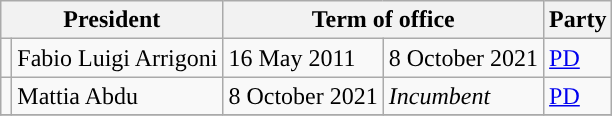<table class="wikitable">
<tr>
<th colspan="2">President</th>
<th colspan="2">Term of office</th>
<th>Party</th>
</tr>
<tr>
<td style="background-color: "></td>
<td>Fabio Luigi Arrigoni</td>
<td>16 May 2011</td>
<td>8 October 2021</td>
<td><a href='#'>PD</a></td>
</tr>
<tr>
<td style="background-color: "></td>
<td>Mattia Abdu</td>
<td>8 October 2021</td>
<td><em>Incumbent</em></td>
<td><a href='#'>PD</a></td>
</tr>
<tr>
</tr>
</table>
